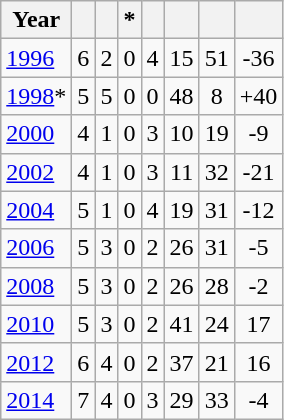<table class="wikitable" style="text-align: center;">
<tr>
<th>Year</th>
<th></th>
<th></th>
<th> *</th>
<th></th>
<th></th>
<th></th>
<th></th>
</tr>
<tr>
<td style="text-align:left;"> <a href='#'>1996</a></td>
<td>6</td>
<td>2</td>
<td>0</td>
<td>4</td>
<td>15</td>
<td>51</td>
<td>-36</td>
</tr>
<tr>
<td style="text-align:left;"> <a href='#'>1998</a>*</td>
<td>5</td>
<td>5</td>
<td>0</td>
<td>0</td>
<td>48</td>
<td>8</td>
<td>+40</td>
</tr>
<tr>
<td style="text-align:left;"> <a href='#'>2000</a></td>
<td>4</td>
<td>1</td>
<td>0</td>
<td>3</td>
<td>10</td>
<td>19</td>
<td>-9</td>
</tr>
<tr>
<td style="text-align:left;"> <a href='#'>2002</a></td>
<td>4</td>
<td>1</td>
<td>0</td>
<td>3</td>
<td>11</td>
<td>32</td>
<td>-21</td>
</tr>
<tr>
<td style="text-align:left;"> <a href='#'>2004</a></td>
<td>5</td>
<td>1</td>
<td>0</td>
<td>4</td>
<td>19</td>
<td>31</td>
<td>-12</td>
</tr>
<tr>
<td style="text-align:left;"> <a href='#'>2006</a></td>
<td>5</td>
<td>3</td>
<td>0</td>
<td>2</td>
<td>26</td>
<td>31</td>
<td>-5</td>
</tr>
<tr>
<td style="text-align:left;"> <a href='#'>2008</a></td>
<td>5</td>
<td>3</td>
<td>0</td>
<td>2</td>
<td>26</td>
<td>28</td>
<td>-2</td>
</tr>
<tr>
<td style="text-align:left;"> <a href='#'>2010</a></td>
<td>5</td>
<td>3</td>
<td>0</td>
<td>2</td>
<td>41</td>
<td>24</td>
<td>17</td>
</tr>
<tr>
<td style="text-align:left;"> <a href='#'>2012</a></td>
<td>6</td>
<td>4</td>
<td>0</td>
<td>2</td>
<td>37</td>
<td>21</td>
<td>16</td>
</tr>
<tr>
<td style="text-align:left;"> <a href='#'>2014</a></td>
<td>7</td>
<td>4</td>
<td>0</td>
<td>3</td>
<td>29</td>
<td>33</td>
<td>-4</td>
</tr>
</table>
